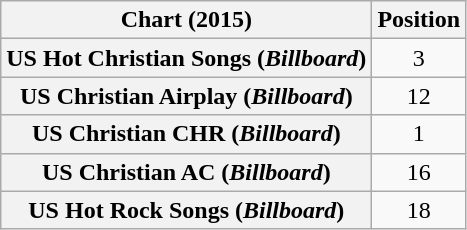<table class="wikitable sortable plainrowheaders" style="text-align:center">
<tr>
<th scope="col">Chart (2015)</th>
<th scope="col">Position</th>
</tr>
<tr>
<th scope="row">US Hot Christian Songs (<em>Billboard</em>)</th>
<td>3</td>
</tr>
<tr>
<th scope="row">US Christian Airplay (<em>Billboard</em>)</th>
<td>12</td>
</tr>
<tr>
<th scope="row">US Christian CHR (<em>Billboard</em>)</th>
<td>1</td>
</tr>
<tr>
<th scope="row">US Christian AC (<em>Billboard</em>)</th>
<td>16</td>
</tr>
<tr>
<th scope="row">US Hot Rock Songs (<em>Billboard</em>)</th>
<td>18</td>
</tr>
</table>
